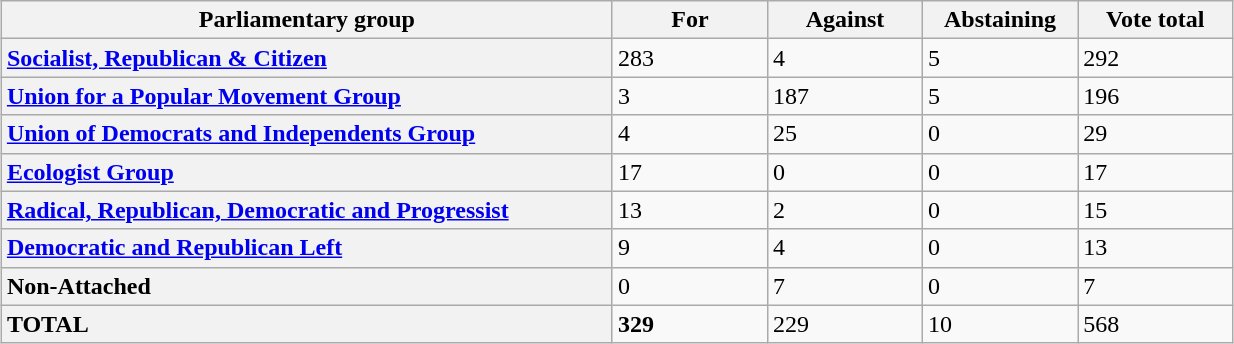<table class="wikitable center" style="width:auto;margin:0.5em auto">
<tr>
<th scope="col" style="width:25em">Parliamentary group</th>
<th scope="col" style="width:6em">For</th>
<th scope="col" style="width:6em">Against</th>
<th scope="col" style="width:6em">Abstaining</th>
<th scope="col" style="width:6em">Vote total</th>
</tr>
<tr>
<th scope="row" style="text-align:left"><a href='#'>Socialist, Republican & Citizen</a></th>
<td>283</td>
<td>4</td>
<td>5</td>
<td>292</td>
</tr>
<tr>
<th scope="row" style="text-align:left"><a href='#'>Union for a Popular Movement Group</a></th>
<td>3</td>
<td>187</td>
<td>5</td>
<td>196</td>
</tr>
<tr>
<th scope="row" style="text-align:left"><a href='#'>Union of Democrats and Independents Group</a></th>
<td>4</td>
<td>25</td>
<td>0</td>
<td>29</td>
</tr>
<tr>
<th scope="row" style="text-align:left"><a href='#'>Ecologist Group</a></th>
<td>17</td>
<td>0</td>
<td>0</td>
<td>17</td>
</tr>
<tr>
<th scope="row" style="text-align:left"><a href='#'>Radical, Republican, Democratic and Progressist</a></th>
<td>13</td>
<td>2</td>
<td>0</td>
<td>15</td>
</tr>
<tr>
<th scope="row" style="text-align:left"><a href='#'>Democratic and Republican Left</a></th>
<td>9</td>
<td>4</td>
<td>0</td>
<td>13</td>
</tr>
<tr>
<th scope="row" style="text-align:left">Non-Attached</th>
<td>0</td>
<td>7</td>
<td>0</td>
<td>7</td>
</tr>
<tr>
<th scope="row" style="text-align:left">TOTAL</th>
<td><strong>329</strong></td>
<td>229</td>
<td>10</td>
<td>568</td>
</tr>
</table>
